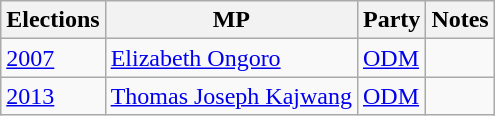<table class="wikitable">
<tr>
<th>Elections</th>
<th>MP</th>
<th>Party</th>
<th>Notes</th>
</tr>
<tr>
<td><a href='#'>2007</a></td>
<td><a href='#'>Elizabeth Ongoro</a></td>
<td><a href='#'>ODM</a></td>
<td></td>
</tr>
<tr>
<td><a href='#'>2013</a></td>
<td><a href='#'>Thomas Joseph Kajwang</a></td>
<td><a href='#'>ODM</a></td>
<td></td>
</tr>
</table>
